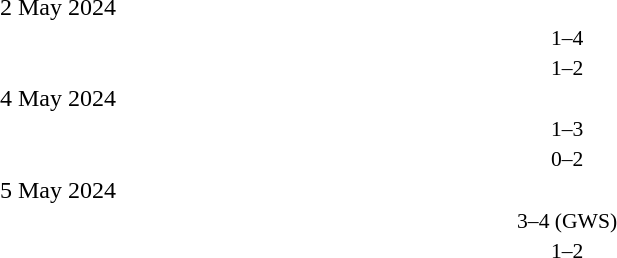<table style="width:100%;" cellspacing="1">
<tr>
<th width=25%></th>
<th width=2%></th>
<th width=6%></th>
<th width=2%></th>
<th width=25%></th>
</tr>
<tr>
<td>2 May 2024</td>
</tr>
<tr style=font-size:90%>
<td align=right></td>
<td></td>
<td align=center>1–4</td>
<td></td>
<td><strong></strong></td>
<td></td>
</tr>
<tr style=font-size:90%>
<td align=right></td>
<td></td>
<td align=center>1–2</td>
<td></td>
<td><strong></strong></td>
<td></td>
</tr>
<tr>
<td>4 May 2024</td>
</tr>
<tr style=font-size:90%>
<td align=right></td>
<td></td>
<td align=center>1–3</td>
<td></td>
<td><strong></strong></td>
<td></td>
</tr>
<tr style=font-size:90%>
<td align=right></td>
<td></td>
<td align=center>0–2</td>
<td></td>
<td><strong></strong></td>
<td></td>
</tr>
<tr>
<td>5 May 2024</td>
</tr>
<tr style=font-size:90%>
<td align=right></td>
<td></td>
<td align=center>3–4 (GWS)</td>
<td></td>
<td><strong></strong></td>
<td></td>
</tr>
<tr style=font-size:90%>
<td align=right></td>
<td></td>
<td align=center>1–2</td>
<td></td>
<td><strong></strong></td>
<td></td>
</tr>
</table>
